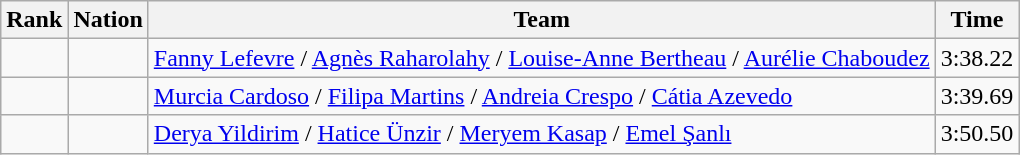<table class="wikitable sortable"  style="text-align:center">
<tr>
<th>Rank</th>
<th>Nation</th>
<th>Team</th>
<th>Time</th>
</tr>
<tr>
<td></td>
<td align=left></td>
<td align=left><a href='#'>Fanny Lefevre</a> / <a href='#'>Agnès Raharolahy</a> / <a href='#'>Louise-Anne Bertheau</a> / <a href='#'>Aurélie Chaboudez</a></td>
<td>3:38.22</td>
</tr>
<tr>
<td></td>
<td align=left></td>
<td align=left><a href='#'>Murcia Cardoso</a> / <a href='#'>Filipa Martins</a> / <a href='#'>Andreia Crespo</a> / <a href='#'>Cátia Azevedo</a></td>
<td>3:39.69</td>
</tr>
<tr>
<td></td>
<td align=left></td>
<td align=left><a href='#'>Derya Yildirim</a> / <a href='#'>Hatice Ünzir</a> / <a href='#'>Meryem Kasap</a> / <a href='#'>Emel Şanlı</a></td>
<td>3:50.50</td>
</tr>
</table>
